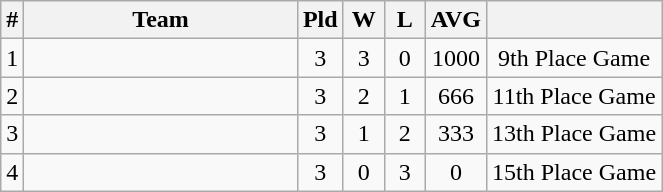<table class="wikitable" style="text-align:center;">
<tr>
<th>#</th>
<th width=175>Team</th>
<th width=20 abbr="Played">Pld</th>
<th width=20 abbr="Won">W</th>
<th width=20 abbr="Lost">L</th>
<th width=30 abbr="Average">AVG</th>
<th></th>
</tr>
<tr>
<td>1</td>
<td align=left></td>
<td>3</td>
<td>3</td>
<td>0</td>
<td>1000</td>
<td>9th Place Game</td>
</tr>
<tr>
<td>2</td>
<td align=left></td>
<td>3</td>
<td>2</td>
<td>1</td>
<td>666</td>
<td>11th Place Game</td>
</tr>
<tr>
<td>3</td>
<td align=left></td>
<td>3</td>
<td>1</td>
<td>2</td>
<td>333</td>
<td>13th Place Game</td>
</tr>
<tr>
<td>4</td>
<td align=left></td>
<td>3</td>
<td>0</td>
<td>3</td>
<td>0</td>
<td>15th Place Game</td>
</tr>
</table>
